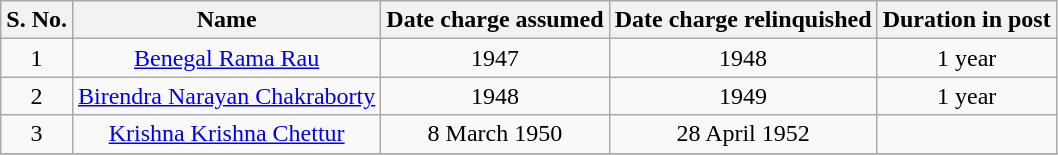<table class=wikitable style="text-align:center";font-size:75%">
<tr>
<th>S. No.</th>
<th>Name</th>
<th>Date charge assumed</th>
<th>Date charge relinquished</th>
<th>Duration in post</th>
</tr>
<tr>
<td>1</td>
<td><a href='#'>Benegal Rama Rau</a></td>
<td>1947</td>
<td>1948</td>
<td>1 year</td>
</tr>
<tr>
<td>2</td>
<td><a href='#'>Birendra Narayan Chakraborty</a></td>
<td>1948</td>
<td>1949</td>
<td>1 year</td>
</tr>
<tr>
<td>3</td>
<td><a href='#'>Krishna Krishna Chettur</a></td>
<td>8 March 1950</td>
<td>28 April 1952</td>
<td></td>
</tr>
<tr>
</tr>
</table>
